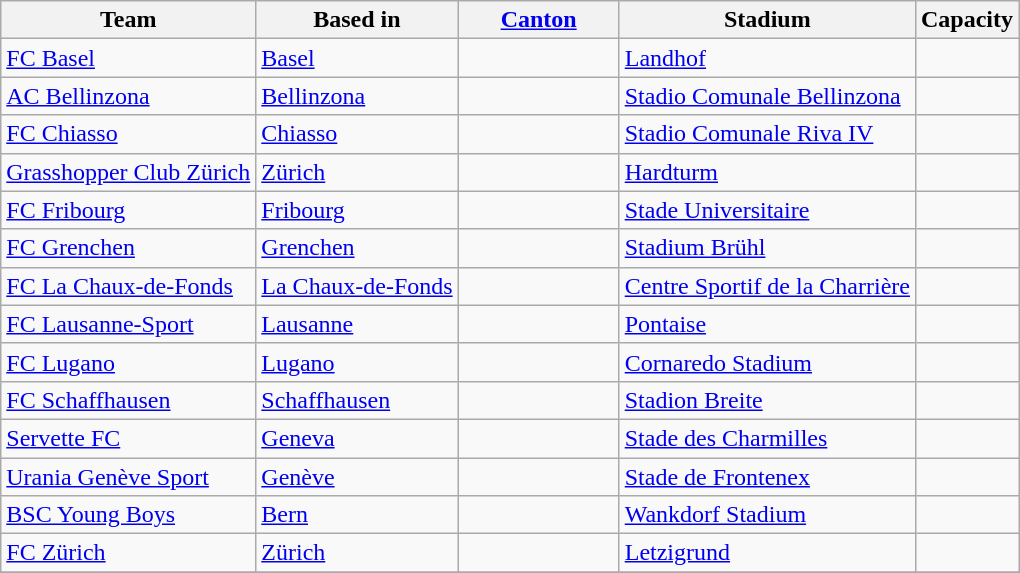<table class="wikitable sortable" style="text-align: left;">
<tr>
<th>Team</th>
<th>Based in</th>
<th width="100"><a href='#'>Canton</a></th>
<th>Stadium</th>
<th>Capacity</th>
</tr>
<tr>
<td><a href='#'>FC Basel</a></td>
<td><a href='#'>Basel</a></td>
<td></td>
<td><a href='#'>Landhof</a></td>
<td></td>
</tr>
<tr>
<td><a href='#'>AC Bellinzona</a></td>
<td><a href='#'>Bellinzona</a></td>
<td></td>
<td><a href='#'>Stadio Comunale Bellinzona</a></td>
<td></td>
</tr>
<tr>
<td><a href='#'>FC Chiasso</a></td>
<td><a href='#'>Chiasso</a></td>
<td></td>
<td><a href='#'>Stadio Comunale Riva IV</a></td>
<td></td>
</tr>
<tr>
<td><a href='#'>Grasshopper Club Zürich</a></td>
<td><a href='#'>Zürich</a></td>
<td></td>
<td><a href='#'>Hardturm</a></td>
<td></td>
</tr>
<tr>
<td><a href='#'>FC Fribourg</a></td>
<td><a href='#'>Fribourg</a></td>
<td></td>
<td><a href='#'>Stade Universitaire</a></td>
<td></td>
</tr>
<tr>
<td><a href='#'>FC Grenchen</a></td>
<td><a href='#'>Grenchen</a></td>
<td></td>
<td><a href='#'>Stadium Brühl</a></td>
<td></td>
</tr>
<tr>
<td><a href='#'>FC La Chaux-de-Fonds</a></td>
<td><a href='#'>La Chaux-de-Fonds</a></td>
<td></td>
<td><a href='#'>Centre Sportif de la Charrière</a></td>
<td></td>
</tr>
<tr>
<td><a href='#'>FC Lausanne-Sport</a></td>
<td><a href='#'>Lausanne</a></td>
<td></td>
<td><a href='#'>Pontaise</a></td>
<td></td>
</tr>
<tr>
<td><a href='#'>FC Lugano</a></td>
<td><a href='#'>Lugano</a></td>
<td></td>
<td><a href='#'>Cornaredo Stadium</a></td>
<td></td>
</tr>
<tr>
<td><a href='#'>FC Schaffhausen</a></td>
<td><a href='#'>Schaffhausen</a></td>
<td></td>
<td><a href='#'>Stadion Breite</a></td>
<td></td>
</tr>
<tr>
<td><a href='#'>Servette FC</a></td>
<td><a href='#'>Geneva</a></td>
<td></td>
<td><a href='#'>Stade des Charmilles</a></td>
<td></td>
</tr>
<tr>
<td><a href='#'>Urania Genève Sport</a></td>
<td><a href='#'>Genève</a></td>
<td></td>
<td><a href='#'>Stade de Frontenex</a></td>
<td></td>
</tr>
<tr>
<td><a href='#'>BSC Young Boys</a></td>
<td><a href='#'>Bern</a></td>
<td></td>
<td><a href='#'>Wankdorf Stadium</a></td>
<td></td>
</tr>
<tr>
<td><a href='#'>FC Zürich</a></td>
<td><a href='#'>Zürich</a></td>
<td></td>
<td><a href='#'>Letzigrund</a></td>
<td></td>
</tr>
<tr>
</tr>
</table>
